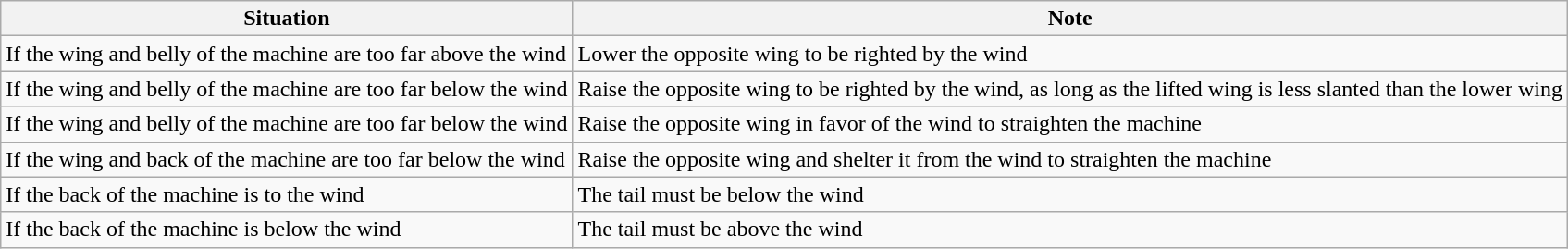<table class="wikitable">
<tr>
<th>Situation</th>
<th>Note</th>
</tr>
<tr>
<td>If the wing and belly of the machine are too far above the wind</td>
<td>Lower the opposite wing to be righted by the wind</td>
</tr>
<tr>
<td>If the wing and belly of the machine are too far below the wind</td>
<td>Raise the opposite wing to be righted by the wind, as long as the lifted wing is less slanted than the lower wing</td>
</tr>
<tr>
<td>If the wing and belly of the machine are too far below the wind</td>
<td>Raise the opposite wing in favor of the wind to straighten the machine</td>
</tr>
<tr>
<td>If the wing and back of the machine are too far below the wind</td>
<td>Raise the opposite wing and shelter it from the wind to straighten the machine</td>
</tr>
<tr>
<td>If the back of the machine is to the wind</td>
<td>The tail must be below the wind</td>
</tr>
<tr>
<td>If the back of the machine is below the wind</td>
<td>The tail must be above the wind</td>
</tr>
</table>
